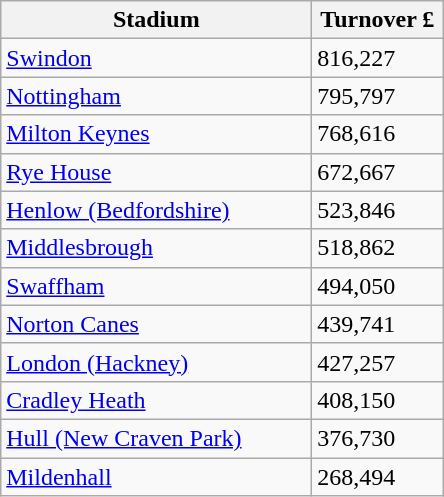<table class="wikitable">
<tr>
<th width=200>Stadium</th>
<th width=80>Turnover £</th>
</tr>
<tr>
<td><a href='#'>Swindon</a></td>
<td>816,227</td>
</tr>
<tr>
<td><a href='#'>Nottingham</a></td>
<td>795,797</td>
</tr>
<tr>
<td><a href='#'>Milton Keynes</a></td>
<td>768,616</td>
</tr>
<tr>
<td><a href='#'>Rye House</a></td>
<td>672,667</td>
</tr>
<tr>
<td><a href='#'>Henlow (Bedfordshire)</a></td>
<td>523,846</td>
</tr>
<tr>
<td><a href='#'>Middlesbrough</a></td>
<td>518,862</td>
</tr>
<tr>
<td><a href='#'>Swaffham</a></td>
<td>494,050</td>
</tr>
<tr>
<td><a href='#'>Norton Canes</a></td>
<td>439,741</td>
</tr>
<tr>
<td><a href='#'>London (Hackney)</a></td>
<td>427,257</td>
</tr>
<tr>
<td><a href='#'>Cradley Heath</a></td>
<td>408,150</td>
</tr>
<tr>
<td><a href='#'>Hull (New Craven Park)</a></td>
<td>376,730</td>
</tr>
<tr>
<td><a href='#'>Mildenhall</a></td>
<td>268,494</td>
</tr>
</table>
